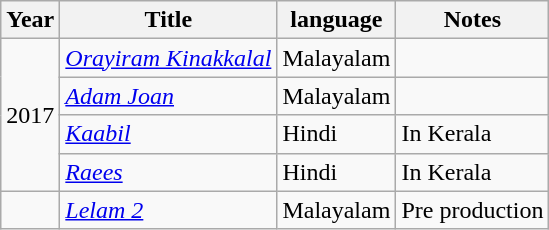<table class="wikitable">
<tr>
<th>Year</th>
<th>Title</th>
<th>language</th>
<th>Notes</th>
</tr>
<tr>
<td rowspan="4">2017</td>
<td><em><a href='#'>Orayiram Kinakkalal</a></em></td>
<td>Malayalam</td>
<td></td>
</tr>
<tr>
<td><em><a href='#'>Adam Joan</a></em></td>
<td>Malayalam</td>
<td></td>
</tr>
<tr>
<td><em><a href='#'>Kaabil</a></em></td>
<td>Hindi</td>
<td>In Kerala</td>
</tr>
<tr>
<td><em><a href='#'>Raees</a></em></td>
<td>Hindi</td>
<td>In Kerala</td>
</tr>
<tr>
<td></td>
<td><em><a href='#'>Lelam 2</a></em></td>
<td>Malayalam</td>
<td>Pre production</td>
</tr>
</table>
